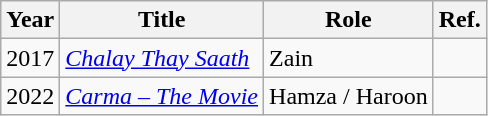<table class="wikitable sortable plainrowheaders">
<tr style="text-align:center;">
<th scope="col">Year</th>
<th scope="col">Title</th>
<th scope="col">Role</th>
<th scope="col">Ref.</th>
</tr>
<tr>
<td>2017</td>
<td><em><a href='#'>Chalay Thay Saath</a></em></td>
<td>Zain</td>
<td></td>
</tr>
<tr>
<td>2022</td>
<td><em><a href='#'>Carma – The Movie</a></em></td>
<td>Hamza / Haroon</td>
<td></td>
</tr>
</table>
